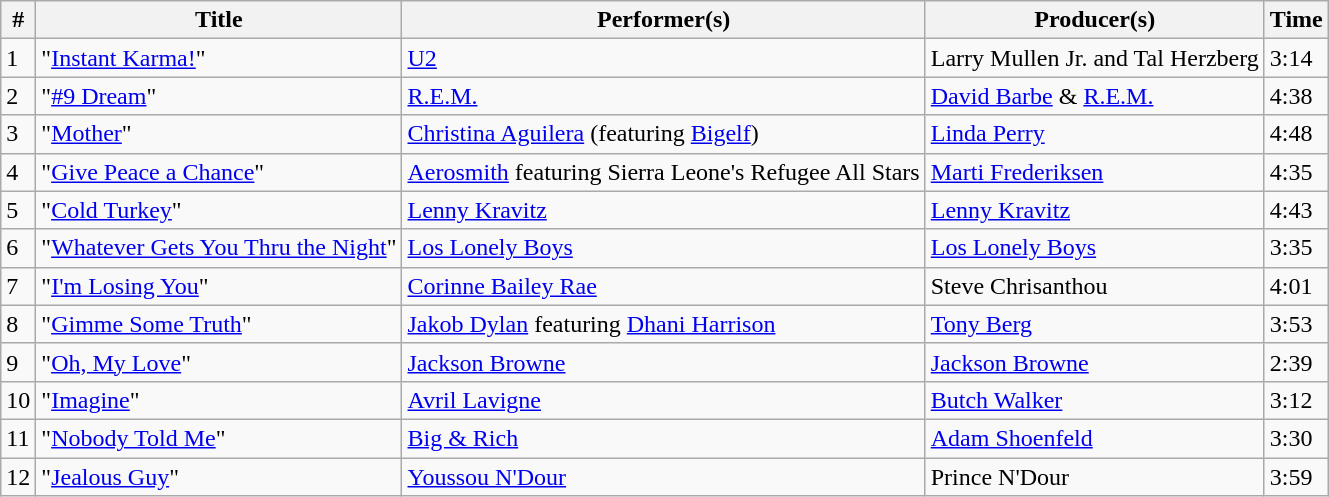<table class="wikitable">
<tr>
<th style="text-align:center;">#</th>
<th style="text-align:center;">Title</th>
<th style="text-align:center;">Performer(s)</th>
<th style="text-align:center;">Producer(s)</th>
<th style="text-align:center;">Time</th>
</tr>
<tr>
<td>1</td>
<td>"<a href='#'>Instant Karma!</a>"</td>
<td><a href='#'>U2</a></td>
<td>Larry Mullen Jr. and Tal Herzberg</td>
<td>3:14</td>
</tr>
<tr>
<td>2</td>
<td>"<a href='#'>#9 Dream</a>"</td>
<td><a href='#'>R.E.M.</a></td>
<td><a href='#'>David Barbe</a> & <a href='#'>R.E.M.</a></td>
<td>4:38</td>
</tr>
<tr>
<td>3</td>
<td>"<a href='#'>Mother</a>"</td>
<td><a href='#'>Christina Aguilera</a> (featuring <a href='#'>Bigelf</a>)</td>
<td><a href='#'>Linda Perry</a></td>
<td>4:48</td>
</tr>
<tr>
<td>4</td>
<td>"<a href='#'>Give Peace a Chance</a>"</td>
<td><a href='#'>Aerosmith</a> featuring Sierra Leone's Refugee All Stars</td>
<td><a href='#'>Marti Frederiksen</a></td>
<td>4:35</td>
</tr>
<tr>
<td>5</td>
<td>"<a href='#'>Cold Turkey</a>"</td>
<td><a href='#'>Lenny Kravitz</a></td>
<td><a href='#'>Lenny Kravitz</a></td>
<td>4:43</td>
</tr>
<tr>
<td>6</td>
<td>"<a href='#'>Whatever Gets You Thru the Night</a>"</td>
<td><a href='#'>Los Lonely Boys</a></td>
<td><a href='#'>Los Lonely Boys</a></td>
<td>3:35</td>
</tr>
<tr>
<td>7</td>
<td>"<a href='#'>I'm Losing You</a>"</td>
<td><a href='#'>Corinne Bailey Rae</a></td>
<td>Steve Chrisanthou</td>
<td>4:01</td>
</tr>
<tr>
<td>8</td>
<td>"<a href='#'>Gimme Some Truth</a>"</td>
<td><a href='#'>Jakob Dylan</a> featuring <a href='#'>Dhani Harrison</a></td>
<td><a href='#'>Tony Berg</a></td>
<td>3:53</td>
</tr>
<tr>
<td>9</td>
<td>"<a href='#'>Oh, My Love</a>"</td>
<td><a href='#'>Jackson Browne</a></td>
<td><a href='#'>Jackson Browne</a></td>
<td>2:39</td>
</tr>
<tr>
<td>10</td>
<td>"<a href='#'>Imagine</a>"</td>
<td><a href='#'>Avril Lavigne</a></td>
<td><a href='#'>Butch Walker</a></td>
<td>3:12</td>
</tr>
<tr>
<td>11</td>
<td>"<a href='#'>Nobody Told Me</a>"</td>
<td><a href='#'>Big & Rich</a></td>
<td><a href='#'>Adam Shoenfeld</a></td>
<td>3:30</td>
</tr>
<tr>
<td>12</td>
<td>"<a href='#'>Jealous Guy</a>"</td>
<td><a href='#'>Youssou N'Dour</a></td>
<td>Prince N'Dour</td>
<td>3:59</td>
</tr>
</table>
